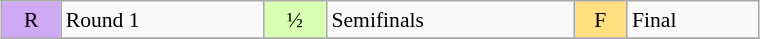<table class="wikitable" style="margin:0.5em auto; font-size:90%; line-height:1.25em;" width=40%;>
<tr>
<td bgcolor="#D0A9F5" align=center>R</td>
<td>Round 1</td>
<td bgcolor="#D9FFB2" align=center>½</td>
<td>Semifinals</td>
<td bgcolor="#FFDF80" align=center>F</td>
<td>Final</td>
</tr>
<tr>
</tr>
</table>
